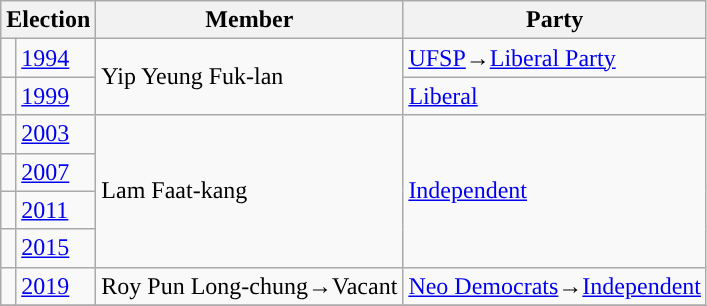<table class="wikitable">
<tr>
<th colspan="2">Election</th>
<th>Member</th>
<th>Party</th>
</tr>
<tr>
<td style="background-color: "></td>
<td><a href='#'>1994</a></td>
<td rowspan=2>Yip Yeung Fuk-lan</td>
<td><a href='#'>UFSP</a>→<a href='#'>Liberal Party</a></td>
</tr>
<tr>
<td style="background-color: "></td>
<td><a href='#'>1999</a></td>
<td><a href='#'>Liberal</a></td>
</tr>
<tr>
<td style="background-color: "></td>
<td><a href='#'>2003</a></td>
<td rowspan=4>Lam Faat-kang</td>
<td rowspan=4><a href='#'>Independent</a></td>
</tr>
<tr>
<td style="background-color: "></td>
<td><a href='#'>2007</a></td>
</tr>
<tr>
<td style="background-color: "></td>
<td><a href='#'>2011</a></td>
</tr>
<tr>
<td style="background-color: "></td>
<td><a href='#'>2015</a></td>
</tr>
<tr>
<td style="background-color: "></td>
<td><a href='#'>2019</a></td>
<td>Roy Pun Long-chung→Vacant</td>
<td><a href='#'>Neo Democrats</a>→<a href='#'>Independent</a></td>
</tr>
<tr>
</tr>
</table>
